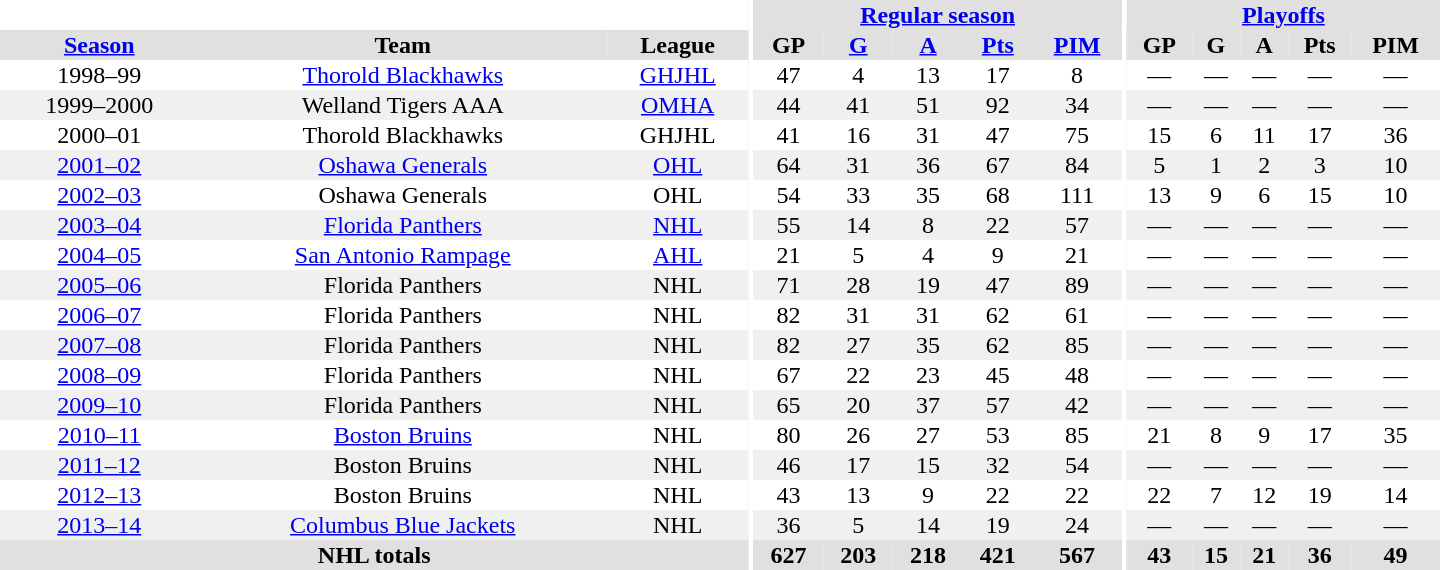<table border="0" cellpadding="1" cellspacing="0" style="text-align:center; width:60em">
<tr bgcolor="#e0e0e0">
<th colspan="3" bgcolor="#ffffff"></th>
<th rowspan="99" bgcolor="#ffffff"></th>
<th colspan="5"><a href='#'>Regular season</a></th>
<th rowspan="99" bgcolor="#ffffff"></th>
<th colspan="5"><a href='#'>Playoffs</a></th>
</tr>
<tr bgcolor="#e0e0e0">
<th><a href='#'>Season</a></th>
<th>Team</th>
<th>League</th>
<th>GP</th>
<th><a href='#'>G</a></th>
<th><a href='#'>A</a></th>
<th><a href='#'>Pts</a></th>
<th><a href='#'>PIM</a></th>
<th>GP</th>
<th>G</th>
<th>A</th>
<th>Pts</th>
<th>PIM</th>
</tr>
<tr>
<td>1998–99</td>
<td><a href='#'>Thorold Blackhawks</a></td>
<td><a href='#'>GHJHL</a></td>
<td>47</td>
<td>4</td>
<td>13</td>
<td>17</td>
<td>8</td>
<td>—</td>
<td>—</td>
<td>—</td>
<td>—</td>
<td>—</td>
</tr>
<tr bgcolor="#f0f0f0">
<td>1999–2000</td>
<td>Welland Tigers AAA</td>
<td><a href='#'>OMHA</a></td>
<td>44</td>
<td>41</td>
<td>51</td>
<td>92</td>
<td>34</td>
<td>—</td>
<td>—</td>
<td>—</td>
<td>—</td>
<td>—</td>
</tr>
<tr>
<td>2000–01</td>
<td>Thorold Blackhawks</td>
<td>GHJHL</td>
<td>41</td>
<td>16</td>
<td>31</td>
<td>47</td>
<td>75</td>
<td>15</td>
<td>6</td>
<td>11</td>
<td>17</td>
<td>36</td>
</tr>
<tr bgcolor="#f0f0f0">
<td><a href='#'>2001–02</a></td>
<td><a href='#'>Oshawa Generals</a></td>
<td><a href='#'>OHL</a></td>
<td>64</td>
<td>31</td>
<td>36</td>
<td>67</td>
<td>84</td>
<td>5</td>
<td>1</td>
<td>2</td>
<td>3</td>
<td>10</td>
</tr>
<tr>
<td><a href='#'>2002–03</a></td>
<td>Oshawa Generals</td>
<td>OHL</td>
<td>54</td>
<td>33</td>
<td>35</td>
<td>68</td>
<td>111</td>
<td>13</td>
<td>9</td>
<td>6</td>
<td>15</td>
<td>10</td>
</tr>
<tr bgcolor="#f0f0f0">
<td><a href='#'>2003–04</a></td>
<td><a href='#'>Florida Panthers</a></td>
<td><a href='#'>NHL</a></td>
<td>55</td>
<td>14</td>
<td>8</td>
<td>22</td>
<td>57</td>
<td>—</td>
<td>—</td>
<td>—</td>
<td>—</td>
<td>—</td>
</tr>
<tr>
<td><a href='#'>2004–05</a></td>
<td><a href='#'>San Antonio Rampage</a></td>
<td><a href='#'>AHL</a></td>
<td>21</td>
<td>5</td>
<td>4</td>
<td>9</td>
<td>21</td>
<td>—</td>
<td>—</td>
<td>—</td>
<td>—</td>
<td>—</td>
</tr>
<tr bgcolor="#f0f0f0">
<td><a href='#'>2005–06</a></td>
<td>Florida Panthers</td>
<td>NHL</td>
<td>71</td>
<td>28</td>
<td>19</td>
<td>47</td>
<td>89</td>
<td>—</td>
<td>—</td>
<td>—</td>
<td>—</td>
<td>—</td>
</tr>
<tr>
<td><a href='#'>2006–07</a></td>
<td>Florida Panthers</td>
<td>NHL</td>
<td>82</td>
<td>31</td>
<td>31</td>
<td>62</td>
<td>61</td>
<td>—</td>
<td>—</td>
<td>—</td>
<td>—</td>
<td>—</td>
</tr>
<tr bgcolor="#f0f0f0">
<td><a href='#'>2007–08</a></td>
<td>Florida Panthers</td>
<td>NHL</td>
<td>82</td>
<td>27</td>
<td>35</td>
<td>62</td>
<td>85</td>
<td>—</td>
<td>—</td>
<td>—</td>
<td>—</td>
<td>—</td>
</tr>
<tr>
<td><a href='#'>2008–09</a></td>
<td>Florida Panthers</td>
<td>NHL</td>
<td>67</td>
<td>22</td>
<td>23</td>
<td>45</td>
<td>48</td>
<td>—</td>
<td>—</td>
<td>—</td>
<td>—</td>
<td>—</td>
</tr>
<tr bgcolor="#f0f0f0">
<td><a href='#'>2009–10</a></td>
<td>Florida Panthers</td>
<td>NHL</td>
<td>65</td>
<td>20</td>
<td>37</td>
<td>57</td>
<td>42</td>
<td>—</td>
<td>—</td>
<td>—</td>
<td>—</td>
<td>—</td>
</tr>
<tr>
<td><a href='#'>2010–11</a></td>
<td><a href='#'>Boston Bruins</a></td>
<td>NHL</td>
<td>80</td>
<td>26</td>
<td>27</td>
<td>53</td>
<td>85</td>
<td>21</td>
<td>8</td>
<td>9</td>
<td>17</td>
<td>35</td>
</tr>
<tr bgcolor="#f0f0f0">
<td><a href='#'>2011–12</a></td>
<td>Boston Bruins</td>
<td>NHL</td>
<td>46</td>
<td>17</td>
<td>15</td>
<td>32</td>
<td>54</td>
<td>—</td>
<td>—</td>
<td>—</td>
<td>—</td>
<td>—</td>
</tr>
<tr>
<td><a href='#'>2012–13</a></td>
<td>Boston Bruins</td>
<td>NHL</td>
<td>43</td>
<td>13</td>
<td>9</td>
<td>22</td>
<td>22</td>
<td>22</td>
<td>7</td>
<td>12</td>
<td>19</td>
<td>14</td>
</tr>
<tr bgcolor="#f0f0f0">
<td><a href='#'>2013–14</a></td>
<td><a href='#'>Columbus Blue Jackets</a></td>
<td>NHL</td>
<td>36</td>
<td>5</td>
<td>14</td>
<td>19</td>
<td>24</td>
<td>—</td>
<td>—</td>
<td>—</td>
<td>—</td>
<td>—</td>
</tr>
<tr bgcolor="#e0e0e0">
<th colspan="3">NHL totals</th>
<th>627</th>
<th>203</th>
<th>218</th>
<th>421</th>
<th>567</th>
<th>43</th>
<th>15</th>
<th>21</th>
<th>36</th>
<th>49</th>
</tr>
</table>
